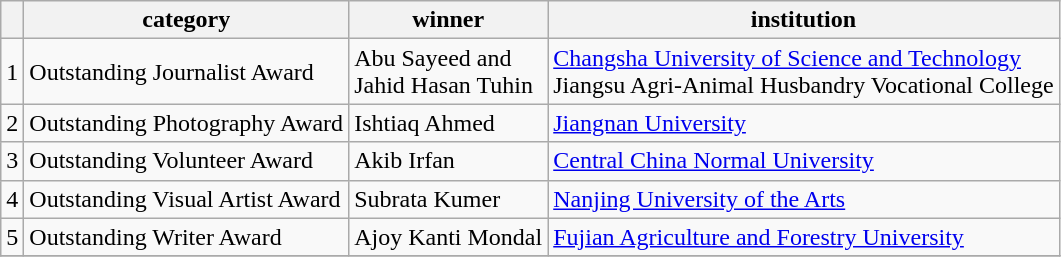<table class="wikitable" style="text-align:left">
<tr>
<th></th>
<th>category</th>
<th>winner</th>
<th>institution</th>
</tr>
<tr>
<td align="left">1</td>
<td>Outstanding Journalist Award</td>
<td>Abu Sayeed and<br> Jahid Hasan Tuhin</td>
<td><a href='#'>Changsha University of Science and Technology</a><br> Jiangsu Agri-Animal Husbandry Vocational College</td>
</tr>
<tr>
<td align="left">2</td>
<td>Outstanding Photography Award</td>
<td>Ishtiaq Ahmed</td>
<td><a href='#'>Jiangnan University</a></td>
</tr>
<tr>
<td align="left">3</td>
<td>Outstanding Volunteer Award</td>
<td>Akib Irfan</td>
<td><a href='#'>Central China Normal University</a></td>
</tr>
<tr>
<td align="left">4</td>
<td>Outstanding Visual Artist Award</td>
<td>Subrata Kumer</td>
<td><a href='#'>Nanjing University of the Arts</a></td>
</tr>
<tr>
<td align="left">5</td>
<td>Outstanding Writer Award</td>
<td>Ajoy Kanti Mondal</td>
<td><a href='#'>Fujian Agriculture and Forestry University</a></td>
</tr>
<tr>
</tr>
</table>
